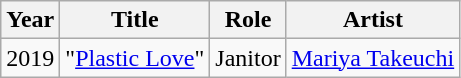<table class = "wikitable sortable">
<tr>
<th>Year</th>
<th>Title</th>
<th>Role</th>
<th>Artist</th>
</tr>
<tr>
<td>2019</td>
<td>"<a href='#'>Plastic Love</a>"</td>
<td>Janitor</td>
<td><a href='#'>Mariya Takeuchi</a></td>
</tr>
</table>
